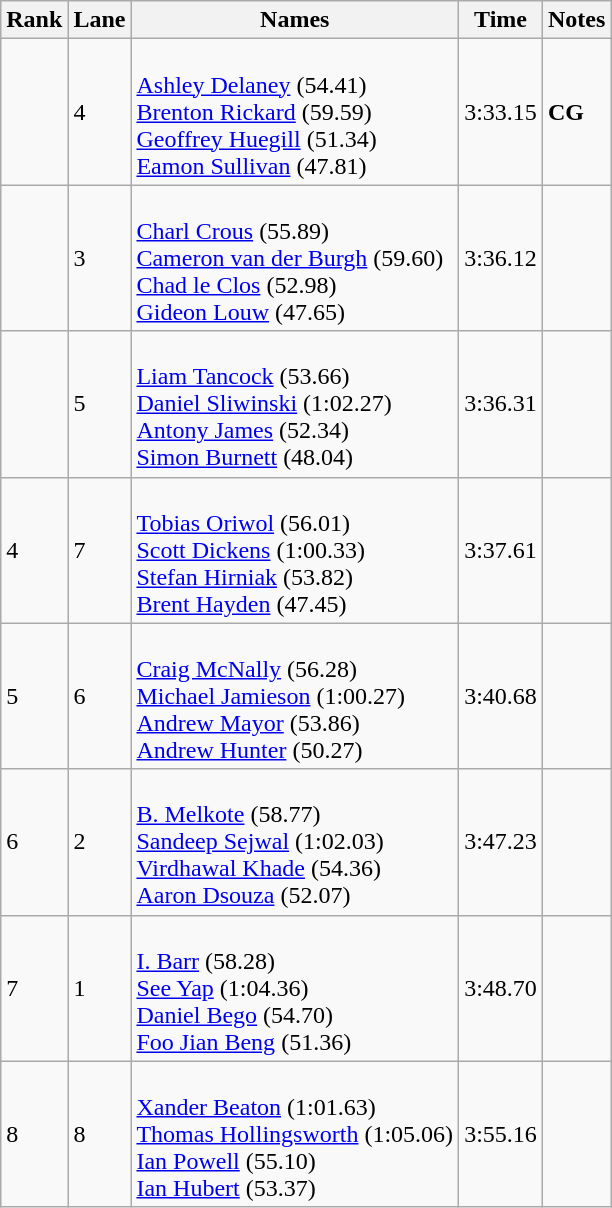<table class="wikitable">
<tr>
<th>Rank</th>
<th>Lane</th>
<th>Names</th>
<th>Time</th>
<th>Notes</th>
</tr>
<tr>
<td></td>
<td>4</td>
<td><br><a href='#'>Ashley Delaney</a> (54.41)<br><a href='#'>Brenton Rickard</a> (59.59)<br><a href='#'>Geoffrey Huegill</a> (51.34)<br><a href='#'>Eamon Sullivan</a> (47.81)</td>
<td>3:33.15</td>
<td><strong>CG</strong></td>
</tr>
<tr>
<td></td>
<td>3</td>
<td><br><a href='#'>Charl Crous</a> (55.89)<br><a href='#'>Cameron van der Burgh</a> (59.60)<br><a href='#'>Chad le Clos</a> (52.98)<br><a href='#'>Gideon Louw</a> (47.65)</td>
<td>3:36.12</td>
<td></td>
</tr>
<tr>
<td></td>
<td>5</td>
<td><br><a href='#'>Liam Tancock</a> (53.66)<br><a href='#'>Daniel Sliwinski</a> (1:02.27)<br><a href='#'>Antony James</a> (52.34)<br><a href='#'>Simon Burnett</a> (48.04)</td>
<td>3:36.31</td>
<td></td>
</tr>
<tr>
<td>4</td>
<td>7</td>
<td><br><a href='#'>Tobias Oriwol</a> (56.01)<br><a href='#'>Scott Dickens</a> (1:00.33)<br><a href='#'>Stefan Hirniak</a> (53.82)<br><a href='#'>Brent Hayden</a> (47.45)</td>
<td>3:37.61</td>
<td></td>
</tr>
<tr>
<td>5</td>
<td>6</td>
<td><br><a href='#'>Craig McNally</a> (56.28)<br><a href='#'>Michael Jamieson</a> (1:00.27)<br><a href='#'>Andrew Mayor</a> (53.86)<br><a href='#'>Andrew Hunter</a> (50.27)</td>
<td>3:40.68</td>
<td></td>
</tr>
<tr>
<td>6</td>
<td>2</td>
<td><br><a href='#'>B. Melkote</a> (58.77)<br><a href='#'>Sandeep Sejwal</a> (1:02.03)<br><a href='#'>Virdhawal Khade</a> (54.36)<br><a href='#'>Aaron Dsouza</a> (52.07)</td>
<td>3:47.23</td>
<td></td>
</tr>
<tr>
<td>7</td>
<td>1</td>
<td><br><a href='#'>I. Barr</a> (58.28)<br><a href='#'>See Yap</a> (1:04.36)<br><a href='#'>Daniel Bego</a> (54.70)<br><a href='#'>Foo Jian Beng</a> (51.36)</td>
<td>3:48.70</td>
<td></td>
</tr>
<tr>
<td>8</td>
<td>8</td>
<td><br><a href='#'>Xander Beaton</a> (1:01.63)<br><a href='#'>Thomas Hollingsworth</a> (1:05.06)<br><a href='#'>Ian Powell</a> (55.10)<br><a href='#'>Ian Hubert</a> (53.37)</td>
<td>3:55.16</td>
<td></td>
</tr>
</table>
